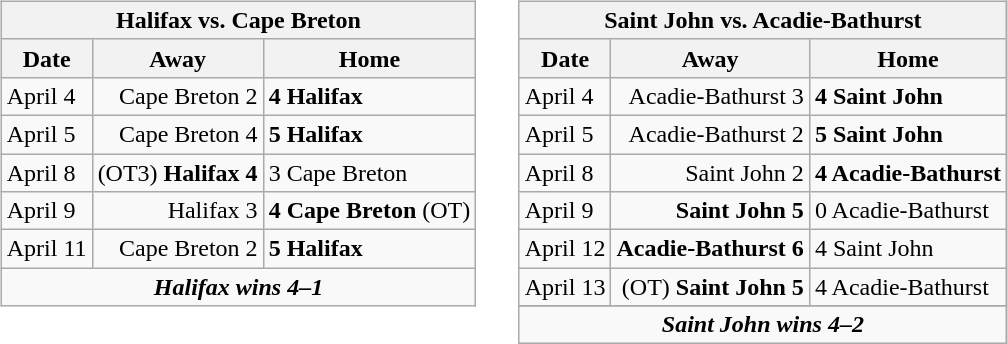<table cellspacing="10">
<tr>
<td valign="top"><br><table class="wikitable">
<tr>
<th bgcolor="#DDDDDD" colspan="250">Halifax vs. Cape Breton</th>
</tr>
<tr>
<th>Date</th>
<th>Away</th>
<th>Home</th>
</tr>
<tr>
<td>April 4</td>
<td align="right">Cape Breton 2</td>
<td><strong>4 Halifax</strong></td>
</tr>
<tr>
<td>April 5</td>
<td align="right">Cape Breton 4</td>
<td><strong>5 Halifax</strong></td>
</tr>
<tr>
<td>April 8</td>
<td align="right">(OT3) <strong>Halifax 4</strong></td>
<td>3 Cape Breton</td>
</tr>
<tr>
<td>April 9</td>
<td align="right">Halifax 3</td>
<td><strong>4 Cape Breton</strong> (OT)</td>
</tr>
<tr>
<td>April 11</td>
<td align="right">Cape Breton 2</td>
<td><strong>5 Halifax</strong></td>
</tr>
<tr align="center">
<td colspan="4"><strong><em>Halifax wins 4–1</em></strong></td>
</tr>
</table>
</td>
<td valign="top"><br><table class="wikitable">
<tr>
<th bgcolor="#DDDDDD" colspan="250">Saint John vs. Acadie-Bathurst</th>
</tr>
<tr>
<th>Date</th>
<th>Away</th>
<th>Home</th>
</tr>
<tr>
<td>April 4</td>
<td align="right">Acadie-Bathurst 3</td>
<td><strong>4 Saint John</strong></td>
</tr>
<tr>
<td>April 5</td>
<td align="right">Acadie-Bathurst 2</td>
<td><strong>5 Saint John</strong></td>
</tr>
<tr>
<td>April 8</td>
<td align="right">Saint John 2</td>
<td><strong>4 Acadie-Bathurst</strong></td>
</tr>
<tr>
<td>April 9</td>
<td align="right"><strong>Saint John 5</strong></td>
<td>0 Acadie-Bathurst</td>
</tr>
<tr>
<td>April 12</td>
<td align="right"><strong>Acadie-Bathurst 6</strong></td>
<td>4 Saint John</td>
</tr>
<tr>
<td>April 13</td>
<td align="right">(OT) <strong>Saint John 5</strong></td>
<td>4 Acadie-Bathurst</td>
</tr>
<tr>
</tr>
<tr align="center">
<td colspan="4"><strong><em>Saint John wins 4–2</em></strong></td>
</tr>
</table>
</td>
</tr>
</table>
